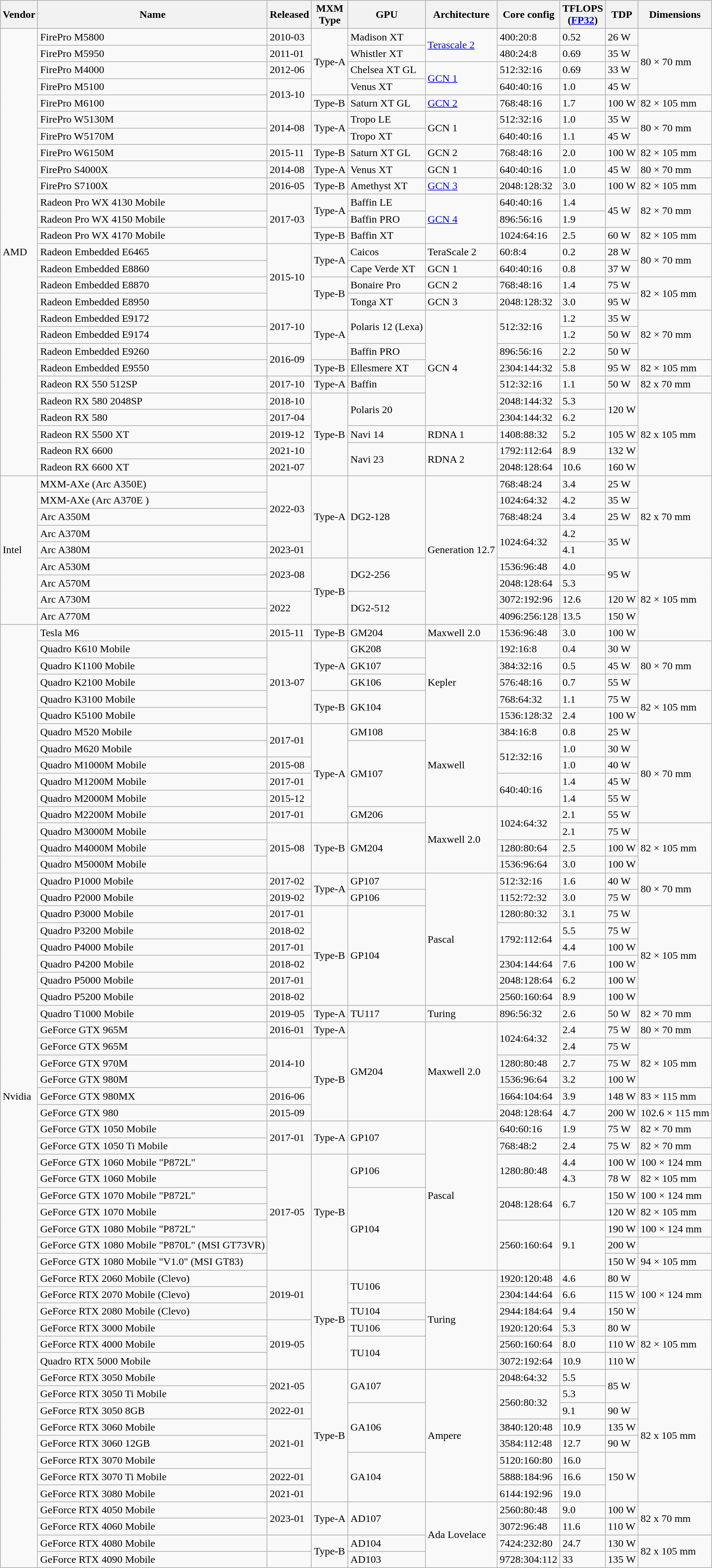<table class="wikitable sortable">
<tr>
<th>Vendor</th>
<th>Name</th>
<th>Released</th>
<th>MXM<br>Type</th>
<th>GPU</th>
<th>Architecture</th>
<th>Core config</th>
<th>TFLOPS<br>(<a href='#'>FP32</a>)</th>
<th>TDP</th>
<th>Dimensions</th>
</tr>
<tr>
<td rowspan="27">AMD</td>
<td>FirePro M5800</td>
<td>2010-03</td>
<td rowspan=4>Type-A</td>
<td>Madison XT</td>
<td rowspan=2><a href='#'>Terascale 2</a></td>
<td>400:20:8</td>
<td>0.52</td>
<td>26 W</td>
<td rowspan=4>80 × 70 mm</td>
</tr>
<tr>
<td>FirePro M5950</td>
<td>2011-01</td>
<td>Whistler XT</td>
<td>480:24:8</td>
<td>0.69</td>
<td>35 W</td>
</tr>
<tr>
<td>FirePro M4000</td>
<td>2012-06</td>
<td>Chelsea XT GL</td>
<td rowspan=2><a href='#'>GCN 1</a></td>
<td>512:32:16</td>
<td>0.69</td>
<td>33 W</td>
</tr>
<tr>
<td>FirePro M5100</td>
<td rowspan=2>2013-10</td>
<td>Venus XT</td>
<td>640:40:16</td>
<td>1.0</td>
<td>45 W</td>
</tr>
<tr>
<td>FirePro M6100</td>
<td>Type-B</td>
<td>Saturn XT GL</td>
<td><a href='#'>GCN 2</a></td>
<td>768:48:16</td>
<td>1.7</td>
<td>100 W</td>
<td>82 × 105 mm</td>
</tr>
<tr>
<td>FirePro W5130M</td>
<td rowspan=2>2014-08</td>
<td rowspan=2>Type-A</td>
<td>Tropo LE</td>
<td rowspan=2>GCN 1</td>
<td>512:32:16</td>
<td>1.0</td>
<td>35 W</td>
<td rowspan="2">80 × 70 mm</td>
</tr>
<tr>
<td>FirePro W5170M</td>
<td>Tropo XT</td>
<td>640:40:16</td>
<td>1.1</td>
<td>45 W</td>
</tr>
<tr>
<td>FirePro W6150M</td>
<td>2015-11</td>
<td>Type-B</td>
<td>Saturn XT GL</td>
<td>GCN 2</td>
<td>768:48:16</td>
<td>2.0</td>
<td>100 W</td>
<td>82 × 105 mm</td>
</tr>
<tr>
<td>FirePro S4000X</td>
<td>2014-08</td>
<td>Type-A</td>
<td>Venus XT</td>
<td>GCN 1</td>
<td>640:40:16</td>
<td>1.0</td>
<td>45 W</td>
<td>80 × 70 mm</td>
</tr>
<tr>
<td>FirePro S7100X</td>
<td>2016-05</td>
<td>Type-B</td>
<td>Amethyst XT</td>
<td><a href='#'>GCN 3</a></td>
<td>2048:128:32</td>
<td>3.0</td>
<td>100 W</td>
<td>82 × 105 mm</td>
</tr>
<tr>
<td>Radeon Pro WX 4130 Mobile</td>
<td rowspan="3">2017-03</td>
<td rowspan="2">Type-A</td>
<td>Baffin LE</td>
<td rowspan="3"><a href='#'>GCN 4</a></td>
<td>640:40:16</td>
<td>1.4</td>
<td rowspan="2">45 W</td>
<td rowspan="2">82 × 70 mm</td>
</tr>
<tr>
<td>Radeon Pro WX 4150 Mobile</td>
<td>Baffin PRO</td>
<td>896:56:16</td>
<td>1.9</td>
</tr>
<tr>
<td>Radeon Pro WX 4170 Mobile</td>
<td>Type-B</td>
<td>Baffin XT</td>
<td>1024:64:16</td>
<td>2.5</td>
<td>60 W</td>
<td>82 × 105 mm</td>
</tr>
<tr>
<td>Radeon Embedded E6465</td>
<td rowspan="4">2015-10</td>
<td rowspan="2">Type-A</td>
<td>Caicos</td>
<td>TeraScale 2</td>
<td>60:8:4</td>
<td>0.2</td>
<td>28 W</td>
<td rowspan="2">80 × 70 mm</td>
</tr>
<tr>
<td>Radeon Embedded E8860</td>
<td>Cape Verde XT</td>
<td>GCN 1</td>
<td>640:40:16</td>
<td>0.8</td>
<td>37 W</td>
</tr>
<tr>
<td>Radeon Embedded E8870</td>
<td rowspan="2">Type-B</td>
<td>Bonaire Pro</td>
<td>GCN 2</td>
<td>768:48:16</td>
<td>1.4</td>
<td>75 W</td>
<td rowspan="2">82 × 105 mm</td>
</tr>
<tr>
<td>Radeon Embedded E8950</td>
<td>Tonga XT</td>
<td>GCN 3</td>
<td>2048:128:32</td>
<td>3.0</td>
<td>95 W</td>
</tr>
<tr>
<td>Radeon Embedded E9172</td>
<td rowspan="2">2017-10</td>
<td rowspan="3">Type-A</td>
<td rowspan="2">Polaris 12 (Lexa)</td>
<td rowspan="7">GCN 4</td>
<td rowspan="2">512:32:16</td>
<td>1.2</td>
<td>35 W</td>
<td rowspan="3">82 × 70 mm</td>
</tr>
<tr>
<td>Radeon Embedded E9174</td>
<td>1.2</td>
<td>50 W</td>
</tr>
<tr>
<td>Radeon Embedded E9260</td>
<td rowspan="2">2016-09</td>
<td>Baffin PRO</td>
<td>896:56:16</td>
<td>2.2</td>
<td>50 W</td>
</tr>
<tr>
<td>Radeon Embedded E9550</td>
<td>Type-B</td>
<td>Ellesmere XT</td>
<td>2304:144:32</td>
<td>5.8</td>
<td>95 W</td>
<td>82 × 105 mm</td>
</tr>
<tr>
<td>Radeon RX 550 512SP</td>
<td>2017-10</td>
<td>Type-A</td>
<td>Baffin</td>
<td>512:32:16</td>
<td>1.1</td>
<td>50 W</td>
<td>82 x 70 mm</td>
</tr>
<tr>
<td>Radeon RX 580 2048SP</td>
<td>2018-10</td>
<td rowspan="5">Type-B</td>
<td rowspan="2">Polaris 20</td>
<td>2048:144:32</td>
<td>5.3</td>
<td rowspan="2">120 W</td>
<td rowspan="5">82 x 105 mm</td>
</tr>
<tr>
<td>Radeon RX 580</td>
<td>2017-04</td>
<td>2304:144:32</td>
<td>6.2</td>
</tr>
<tr>
<td>Radeon RX 5500 XT</td>
<td>2019-12</td>
<td>Navi 14</td>
<td>RDNA 1</td>
<td>1408:88:32</td>
<td>5.2</td>
<td>105 W</td>
</tr>
<tr>
<td>Radeon RX 6600</td>
<td>2021-10</td>
<td rowspan="2">Navi 23</td>
<td rowspan="2">RDNA 2</td>
<td>1792:112:64</td>
<td>8.9</td>
<td>132 W</td>
</tr>
<tr>
<td>Radeon RX 6600 XT</td>
<td>2021-07</td>
<td>2048:128:64</td>
<td>10.6</td>
<td>160 W</td>
</tr>
<tr>
<td rowspan="9">Intel</td>
<td>MXM-AXe (Arc A350E)</td>
<td rowspan="4">2022-03</td>
<td rowspan="5">Type-A</td>
<td rowspan="5">DG2-128</td>
<td rowspan="9">Generation 12.7</td>
<td>768:48:24</td>
<td>3.4</td>
<td>25 W</td>
<td rowspan="5">82 x 70 mm</td>
</tr>
<tr>
<td>MXM-AXe (Arc A370E )</td>
<td>1024:64:32</td>
<td>4.2</td>
<td>35 W</td>
</tr>
<tr>
<td>Arc A350M</td>
<td>768:48:24</td>
<td>3.4</td>
<td>25 W</td>
</tr>
<tr>
<td>Arc A370M</td>
<td rowspan="2">1024:64:32</td>
<td>4.2</td>
<td rowspan="2">35 W</td>
</tr>
<tr>
<td>Arc A380M</td>
<td>2023-01</td>
<td>4.1</td>
</tr>
<tr>
<td>Arc A530M</td>
<td rowspan="2">2023-08</td>
<td rowspan="4">Type-B</td>
<td rowspan="2">DG2-256</td>
<td>1536:96:48</td>
<td>4.0</td>
<td rowspan="2">95 W</td>
<td rowspan="5">82 × 105 mm</td>
</tr>
<tr>
<td>Arc A570M</td>
<td>2048:128:64</td>
<td>5.3</td>
</tr>
<tr>
<td>Arc A730M</td>
<td rowspan="2">2022</td>
<td rowspan="2">DG2-512</td>
<td>3072:192:96</td>
<td>12.6</td>
<td>120 W</td>
</tr>
<tr>
<td>Arc A770M</td>
<td>4096:256:128</td>
<td>13.5</td>
<td>150 W</td>
</tr>
<tr>
<td rowspan="57">Nvidia</td>
<td>Tesla M6</td>
<td>2015-11</td>
<td>Type-B</td>
<td>GM204</td>
<td>Maxwell 2.0</td>
<td>1536:96:48</td>
<td>3.0</td>
<td>100 W</td>
</tr>
<tr>
<td>Quadro K610 Mobile</td>
<td rowspan="5">2013-07</td>
<td rowspan="3">Type-A</td>
<td>GK208</td>
<td rowspan="5">Kepler</td>
<td>192:16:8</td>
<td>0.4</td>
<td>30 W</td>
<td rowspan="3">80 × 70 mm</td>
</tr>
<tr>
<td>Quadro K1100 Mobile</td>
<td>GK107</td>
<td>384:32:16</td>
<td>0.5</td>
<td>45 W</td>
</tr>
<tr>
<td>Quadro K2100 Mobile</td>
<td>GK106</td>
<td>576:48:16</td>
<td>0.7</td>
<td>55 W</td>
</tr>
<tr>
<td>Quadro K3100 Mobile</td>
<td rowspan="2">Type-B</td>
<td rowspan="2">GK104</td>
<td>768:64:32</td>
<td>1.1</td>
<td>75 W</td>
<td rowspan="2">82 × 105 mm</td>
</tr>
<tr>
<td>Quadro K5100 Mobile</td>
<td>1536:128:32</td>
<td>2.4</td>
<td>100 W</td>
</tr>
<tr>
<td>Quadro M520 Mobile</td>
<td rowspan="2">2017-01</td>
<td rowspan="6">Type-A</td>
<td>GM108</td>
<td rowspan="5">Maxwell</td>
<td>384:16:8</td>
<td>0.8</td>
<td>25 W</td>
<td rowspan="6">80 × 70 mm</td>
</tr>
<tr>
<td>Quadro M620 Mobile</td>
<td rowspan="4">GM107</td>
<td rowspan="2">512:32:16</td>
<td>1.0</td>
<td>30 W</td>
</tr>
<tr>
<td>Quadro M1000M Mobile</td>
<td>2015-08</td>
<td>1.0</td>
<td>40 W</td>
</tr>
<tr>
<td>Quadro M1200M Mobile</td>
<td>2017-01</td>
<td rowspan="2">640:40:16</td>
<td>1.4</td>
<td>45 W</td>
</tr>
<tr>
<td>Quadro M2000M Mobile</td>
<td>2015-12</td>
<td>1.4</td>
<td>55 W</td>
</tr>
<tr>
<td>Quadro M2200M Mobile</td>
<td>2017-01</td>
<td>GM206</td>
<td rowspan="4">Maxwell 2.0</td>
<td rowspan="2">1024:64:32</td>
<td>2.1</td>
<td>55 W</td>
</tr>
<tr>
<td>Quadro M3000M Mobile</td>
<td rowspan="3">2015-08</td>
<td rowspan="3">Type-B</td>
<td rowspan="3">GM204</td>
<td>2.1</td>
<td>75 W</td>
<td rowspan="3">82 × 105 mm</td>
</tr>
<tr>
<td>Quadro M4000M Mobile</td>
<td>1280:80:64</td>
<td>2.5</td>
<td>100 W</td>
</tr>
<tr>
<td>Quadro M5000M Mobile</td>
<td>1536:96:64</td>
<td>3.0</td>
<td>100 W</td>
</tr>
<tr>
<td>Quadro P1000 Mobile</td>
<td>2017-02</td>
<td rowspan="2">Type-A</td>
<td>GP107</td>
<td rowspan="8">Pascal</td>
<td>512:32:16</td>
<td>1.6</td>
<td>40 W</td>
<td rowspan="2">80 × 70 mm</td>
</tr>
<tr>
<td>Quadro P2000 Mobile</td>
<td>2019-02</td>
<td>GP106</td>
<td>1152:72:32</td>
<td>3.0</td>
<td>75 W</td>
</tr>
<tr>
<td>Quadro P3000 Mobile</td>
<td>2017-01</td>
<td rowspan="6">Type-B</td>
<td rowspan="6">GP104</td>
<td>1280:80:32</td>
<td>3.1</td>
<td>75 W</td>
<td rowspan="6">82 × 105 mm</td>
</tr>
<tr>
<td>Quadro P3200 Mobile</td>
<td>2018-02</td>
<td rowspan="2">1792:112:64</td>
<td>5.5</td>
<td>75 W</td>
</tr>
<tr>
<td>Quadro P4000 Mobile</td>
<td>2017-01</td>
<td>4.4</td>
<td>100 W</td>
</tr>
<tr>
<td>Quadro P4200 Mobile</td>
<td>2018-02</td>
<td>2304:144:64</td>
<td>7.6</td>
<td>100 W</td>
</tr>
<tr>
<td>Quadro P5000 Mobile</td>
<td>2017-01</td>
<td>2048:128:64</td>
<td>6.2</td>
<td>100 W</td>
</tr>
<tr>
<td>Quadro P5200 Mobile</td>
<td>2018-02</td>
<td>2560:160:64</td>
<td>8.9</td>
<td>100 W</td>
</tr>
<tr>
<td>Quadro T1000 Mobile</td>
<td>2019-05</td>
<td>Type-A</td>
<td>TU117</td>
<td>Turing</td>
<td>896:56:32</td>
<td>2.6</td>
<td>50 W</td>
<td>82 × 70 mm</td>
</tr>
<tr>
<td>GeForce GTX 965M</td>
<td>2016-01</td>
<td>Type-A</td>
<td rowspan="6">GM204</td>
<td rowspan="6">Maxwell 2.0</td>
<td rowspan="2">1024:64:32</td>
<td>2.4</td>
<td>75 W</td>
<td>80 × 70 mm</td>
</tr>
<tr>
<td>GeForce GTX 965M</td>
<td rowspan="3">2014-10</td>
<td rowspan="5">Type-B</td>
<td>2.4</td>
<td>75 W</td>
<td rowspan="3">82 × 105 mm</td>
</tr>
<tr>
<td>GeForce GTX 970M</td>
<td>1280:80:48</td>
<td>2.7</td>
<td>75 W</td>
</tr>
<tr>
<td>GeForce GTX 980M</td>
<td>1536:96:64</td>
<td>3.2</td>
<td>100 W</td>
</tr>
<tr>
<td>GeForce GTX 980MX</td>
<td>2016-06</td>
<td>1664:104:64</td>
<td>3.9</td>
<td>148 W</td>
<td>83 × 115 mm</td>
</tr>
<tr>
<td>GeForce GTX 980</td>
<td>2015-09</td>
<td>2048:128:64</td>
<td>4.7</td>
<td>200 W</td>
<td>102.6 × 115 mm</td>
</tr>
<tr>
<td>GeForce GTX 1050 Mobile</td>
<td rowspan="2">2017-01</td>
<td rowspan="2">Type-A</td>
<td rowspan="2">GP107</td>
<td rowspan="9">Pascal</td>
<td>640:60:16</td>
<td>1.9</td>
<td>75 W</td>
<td>82 × 70 mm</td>
</tr>
<tr>
<td>GeForce GTX 1050 Ti Mobile</td>
<td>768:48:2</td>
<td>2.4</td>
<td>75 W</td>
<td>82 × 70 mm</td>
</tr>
<tr>
<td>GeForce GTX 1060 Mobile "P872L"</td>
<td rowspan="7">2017-05</td>
<td rowspan="7">Type-B</td>
<td rowspan="2">GP106</td>
<td rowspan="2">1280:80:48</td>
<td>4.4</td>
<td>100 W</td>
<td>100 × 124 mm</td>
</tr>
<tr>
<td>GeForce GTX 1060 Mobile</td>
<td>4.3</td>
<td>78 W</td>
<td>82 × 105 mm</td>
</tr>
<tr>
<td>GeForce GTX 1070 Mobile "P872L"</td>
<td rowspan="5">GP104</td>
<td rowspan="2">2048:128:64</td>
<td rowspan="2">6.7</td>
<td>150 W</td>
<td>100 × 124 mm</td>
</tr>
<tr>
<td>GeForce GTX 1070 Mobile</td>
<td>120 W</td>
<td>82 × 105 mm</td>
</tr>
<tr>
<td>GeForce GTX 1080 Mobile "P872L"</td>
<td rowspan="3">2560:160:64</td>
<td rowspan="3">9.1</td>
<td>190 W</td>
<td>100 × 124 mm</td>
</tr>
<tr>
<td>GeForce GTX 1080 Mobile "P870L" (MSI GT73VR)</td>
<td>200 W</td>
<td></td>
</tr>
<tr>
<td>GeForce GTX 1080 Mobile "V1.0" (MSI GT83)</td>
<td>150 W</td>
<td>94 × 105 mm</td>
</tr>
<tr>
<td>GeForce RTX 2060 Mobile (Clevo)</td>
<td rowspan="3">2019-01</td>
<td rowspan="6">Type-B</td>
<td rowspan="2">TU106</td>
<td rowspan="6">Turing</td>
<td>1920:120:48</td>
<td>4.6</td>
<td>80 W</td>
<td rowspan="3">100 × 124 mm</td>
</tr>
<tr>
<td>GeForce RTX 2070 Mobile (Clevo)</td>
<td>2304:144:64</td>
<td>6.6</td>
<td>115 W</td>
</tr>
<tr>
<td>GeForce RTX 2080 Mobile (Clevo)</td>
<td>TU104</td>
<td>2944:184:64</td>
<td>9.4</td>
<td>150 W</td>
</tr>
<tr>
<td>GeForce RTX 3000 Mobile</td>
<td rowspan="3">2019-05</td>
<td>TU106</td>
<td>1920:120:64</td>
<td>5.3</td>
<td>80 W</td>
<td rowspan="3">82 × 105 mm</td>
</tr>
<tr>
<td>GeForce RTX 4000 Mobile</td>
<td rowspan="2">TU104</td>
<td>2560:160:64</td>
<td>8.0</td>
<td>110 W</td>
</tr>
<tr>
<td>Quadro RTX 5000 Mobile</td>
<td>3072:192:64</td>
<td>10.9</td>
<td>110 W</td>
</tr>
<tr>
<td>GeForce RTX 3050 Mobile</td>
<td rowspan="2">2021-05</td>
<td rowspan="8">Type-B</td>
<td rowspan="2">GA107</td>
<td rowspan="8">Ampere</td>
<td>2048:64:32</td>
<td>5.5</td>
<td rowspan="2">85 W</td>
<td rowspan="8">82 x 105 mm</td>
</tr>
<tr>
<td>GeForce RTX 3050 Ti Mobile</td>
<td rowspan="2">2560:80:32</td>
<td>5.3</td>
</tr>
<tr>
<td>GeForce RTX 3050 8GB</td>
<td>2022-01</td>
<td rowspan="3">GA106</td>
<td>9.1</td>
<td>90 W</td>
</tr>
<tr>
<td>GeForce RTX 3060 Mobile</td>
<td rowspan="3">2021-01</td>
<td>3840:120:48</td>
<td>10.9</td>
<td>135 W</td>
</tr>
<tr>
<td>GeForce RTX 3060 12GB</td>
<td>3584:112:48</td>
<td>12.7</td>
<td>90 W</td>
</tr>
<tr>
<td>GeForce RTX 3070 Mobile</td>
<td rowspan="3">GA104</td>
<td>5120:160:80</td>
<td>16.0</td>
<td rowspan="3">150 W</td>
</tr>
<tr>
<td>GeForce RTX 3070 Ti Mobile</td>
<td>2022-01</td>
<td>5888:184:96</td>
<td>16.6</td>
</tr>
<tr>
<td>GeForce RTX 3080 Mobile</td>
<td>2021-01</td>
<td>6144:192:96</td>
<td>19.0</td>
</tr>
<tr>
<td>GeForce RTX 4050 Mobile</td>
<td rowspan="2">2023-01</td>
<td rowspan="2">Type-A</td>
<td rowspan="2">AD107</td>
<td rowspan="4">Ada Lovelace</td>
<td>2560:80:48</td>
<td>9.0</td>
<td>100 W</td>
<td rowspan="2">82 x 70 mm</td>
</tr>
<tr>
<td>GeForce RTX 4060 Mobile</td>
<td>3072:96:48</td>
<td>11.6</td>
<td>110 W</td>
</tr>
<tr>
<td>GeForce RTX 4080 Mobile</td>
<td></td>
<td rowspan="2">Type-B</td>
<td>AD104</td>
<td>7424:232:80</td>
<td>24.7</td>
<td>130 W</td>
<td rowspan="2">82 x 105 mm</td>
</tr>
<tr>
<td>GeForce RTX 4090 Mobile</td>
<td></td>
<td>AD103</td>
<td>9728:304:112</td>
<td>33</td>
<td>135 W</td>
</tr>
</table>
